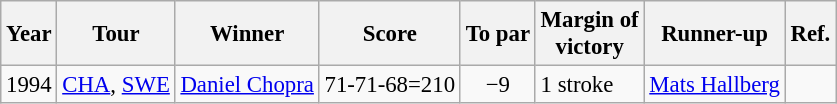<table class="wikitable" style="font-size:95%">
<tr>
<th>Year</th>
<th>Tour</th>
<th>Winner</th>
<th>Score</th>
<th>To par</th>
<th>Margin of<br>victory</th>
<th>Runner-up</th>
<th>Ref.</th>
</tr>
<tr>
<td>1994</td>
<td><a href='#'>CHA</a>, <a href='#'>SWE</a></td>
<td> <a href='#'>Daniel Chopra</a></td>
<td align=right>71-71-68=210</td>
<td align=center>−9</td>
<td>1 stroke</td>
<td> <a href='#'>Mats Hallberg</a></td>
<td></td>
</tr>
</table>
